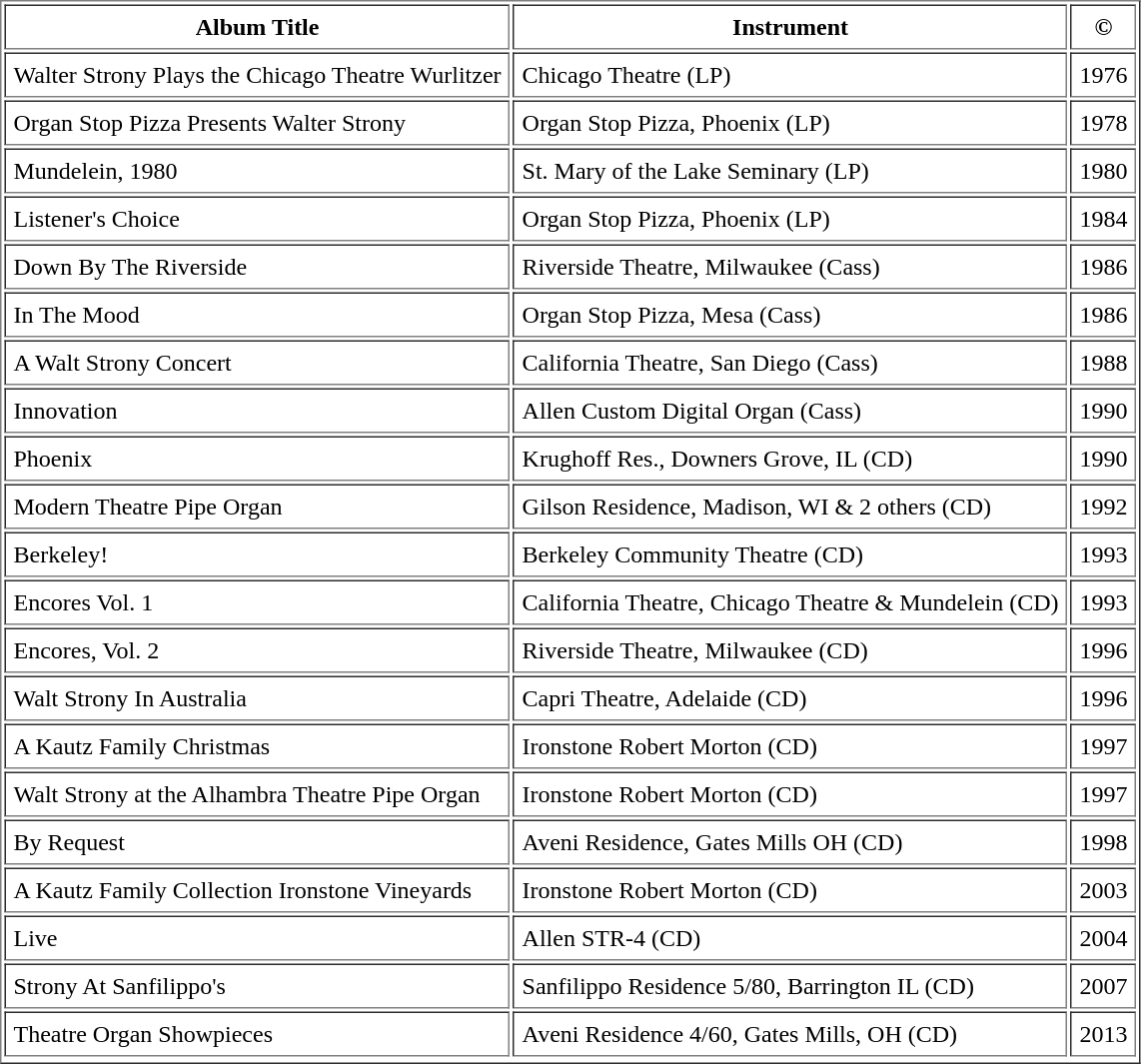<table border="1" cellpadding="5">
<tr>
<th scope="col">Album Title</th>
<th scope="col">Instrument</th>
<th scope="col">©</th>
</tr>
<tr>
<td>Walter Strony Plays the Chicago Theatre Wurlitzer</td>
<td>Chicago Theatre (LP)</td>
<td>1976</td>
</tr>
<tr>
<td>Organ Stop Pizza Presents Walter Strony</td>
<td>Organ Stop Pizza, Phoenix (LP)</td>
<td>1978</td>
</tr>
<tr>
<td>Mundelein, 1980</td>
<td>St. Mary of the Lake Seminary (LP)</td>
<td>1980</td>
</tr>
<tr>
<td>Listener's Choice</td>
<td>Organ Stop Pizza, Phoenix (LP)</td>
<td>1984</td>
</tr>
<tr>
<td>Down By The Riverside</td>
<td>Riverside Theatre, Milwaukee (Cass)</td>
<td>1986</td>
</tr>
<tr>
<td>In The Mood</td>
<td>Organ Stop Pizza, Mesa (Cass)</td>
<td>1986</td>
</tr>
<tr>
<td>A Walt Strony Concert</td>
<td>California Theatre, San Diego (Cass)</td>
<td>1988</td>
</tr>
<tr>
<td>Innovation</td>
<td>Allen Custom Digital Organ (Cass)</td>
<td>1990</td>
</tr>
<tr>
<td>Phoenix</td>
<td>Krughoff Res., Downers Grove, IL (CD)</td>
<td>1990</td>
</tr>
<tr>
<td>Modern Theatre Pipe Organ</td>
<td>Gilson Residence, Madison, WI & 2 others (CD)</td>
<td>1992</td>
</tr>
<tr>
<td>Berkeley!</td>
<td>Berkeley Community Theatre (CD)</td>
<td>1993</td>
</tr>
<tr>
<td>Encores Vol. 1</td>
<td>California Theatre, Chicago Theatre & Mundelein (CD)</td>
<td>1993</td>
</tr>
<tr>
<td>Encores, Vol. 2</td>
<td>Riverside Theatre, Milwaukee (CD)</td>
<td>1996</td>
</tr>
<tr>
<td>Walt Strony In Australia</td>
<td>Capri Theatre, Adelaide (CD)</td>
<td>1996</td>
</tr>
<tr>
<td>A Kautz Family Christmas</td>
<td>Ironstone Robert Morton (CD)</td>
<td>1997</td>
</tr>
<tr>
<td>Walt Strony at the Alhambra Theatre Pipe Organ</td>
<td>Ironstone Robert Morton (CD)</td>
<td>1997</td>
</tr>
<tr>
<td>By Request</td>
<td>Aveni Residence, Gates Mills OH (CD)</td>
<td>1998</td>
</tr>
<tr>
<td>A Kautz Family Collection Ironstone Vineyards</td>
<td>Ironstone Robert Morton (CD)</td>
<td>2003</td>
</tr>
<tr>
<td>Live</td>
<td>Allen STR-4 (CD)</td>
<td>2004</td>
</tr>
<tr>
<td>Strony At Sanfilippo's</td>
<td>Sanfilippo Residence 5/80, Barrington IL (CD)</td>
<td>2007</td>
</tr>
<tr>
<td>Theatre Organ Showpieces</td>
<td>Aveni Residence 4/60, Gates Mills, OH   (CD)</td>
<td>2013</td>
</tr>
<tr>
</tr>
</table>
